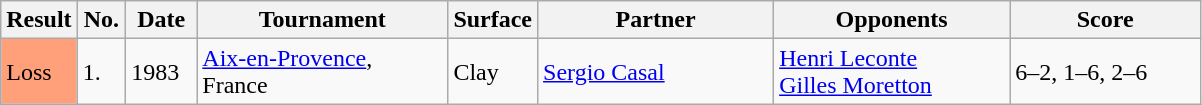<table class="sortable wikitable">
<tr>
<th style="width:40px">Result</th>
<th style="width:25px">No.</th>
<th style="width:40px">Date</th>
<th style="width:160px">Tournament</th>
<th style="width:50px">Surface</th>
<th style="width:150px">Partner</th>
<th style="width:150px">Opponents</th>
<th style="width:120px" class="unsortable">Score</th>
</tr>
<tr>
<td style="background:#ffa07a;">Loss</td>
<td>1.</td>
<td>1983</td>
<td><a href='#'>Aix-en-Provence</a>, France</td>
<td>Clay</td>
<td> <a href='#'>Sergio Casal</a></td>
<td> <a href='#'>Henri Leconte</a><br> <a href='#'>Gilles Moretton</a></td>
<td>6–2, 1–6, 2–6</td>
</tr>
</table>
